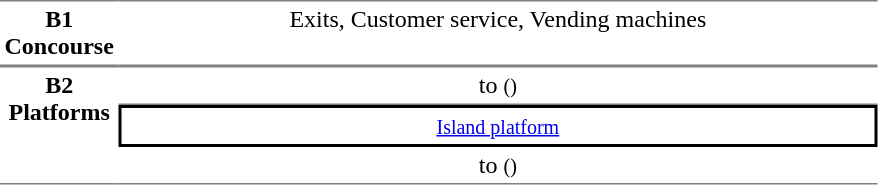<table table border=0 cellspacing=0 cellpadding=3>
<tr>
<td style="border-bottom:solid 1px gray; border-top:solid 1px gray;text-align:center" valign=top width=50><strong>B1<br>Concourse</strong></td>
<td style="border-bottom:solid 1px gray; border-top:solid 1px gray;text-align:center;" valign=top width=500>Exits, Customer service, Vending machines</td>
</tr>
<tr>
<td style="border-bottom:solid 1px gray; border-top:solid 1px gray;text-align:center" rowspan="3" valign=top><strong>B2<br>Platforms</strong></td>
<td style="border-bottom:solid 1px gray; border-top:solid 1px gray;text-align:center;">  to  <small>()</small></td>
</tr>
<tr>
<td style="border-right:solid 2px black;border-left:solid 2px black;border-top:solid 2px black;border-bottom:solid 2px black;text-align:center;" colspan=2><small><a href='#'>Island platform</a></small></td>
</tr>
<tr>
<td style="border-bottom:solid 1px gray;text-align:center;"> to  <small>()</small> </td>
</tr>
</table>
